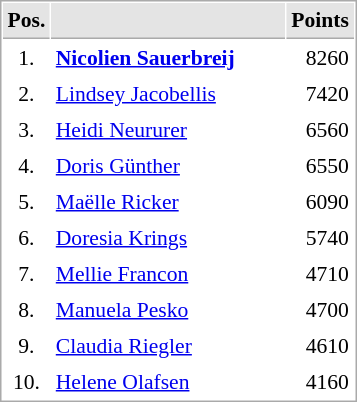<table cellspacing="1" cellpadding="3" style="border:1px solid #AAAAAA;font-size:90%">
<tr bgcolor="#E4E4E4">
<th style="border-bottom:1px solid #AAAAAA" width=10>Pos.</th>
<th style="border-bottom:1px solid #AAAAAA" width=150></th>
<th style="border-bottom:1px solid #AAAAAA" width=20>Points</th>
</tr>
<tr>
<td align="center">1.</td>
<td> <strong><a href='#'>Nicolien Sauerbreij</a></strong></td>
<td align="right">8260</td>
</tr>
<tr>
<td align="center">2.</td>
<td> <a href='#'>Lindsey Jacobellis</a></td>
<td align="right">7420</td>
</tr>
<tr>
<td align="center">3.</td>
<td> <a href='#'>Heidi Neururer</a></td>
<td align="right">6560</td>
</tr>
<tr>
<td align="center">4.</td>
<td> <a href='#'>Doris Günther</a></td>
<td align="right">6550</td>
</tr>
<tr>
<td align="center">5.</td>
<td> <a href='#'>Maëlle Ricker</a></td>
<td align="right">6090</td>
</tr>
<tr>
<td align="center">6.</td>
<td> <a href='#'>Doresia Krings</a></td>
<td align="right">5740</td>
</tr>
<tr>
<td align="center">7.</td>
<td> <a href='#'>Mellie Francon</a></td>
<td align="right">4710</td>
</tr>
<tr>
<td align="center">8.</td>
<td> <a href='#'>Manuela Pesko</a></td>
<td align="right">4700</td>
</tr>
<tr>
<td align="center">9.</td>
<td> <a href='#'>Claudia Riegler</a></td>
<td align="right">4610</td>
</tr>
<tr>
<td align="center">10.</td>
<td> <a href='#'>Helene Olafsen</a></td>
<td align="right">4160</td>
</tr>
</table>
